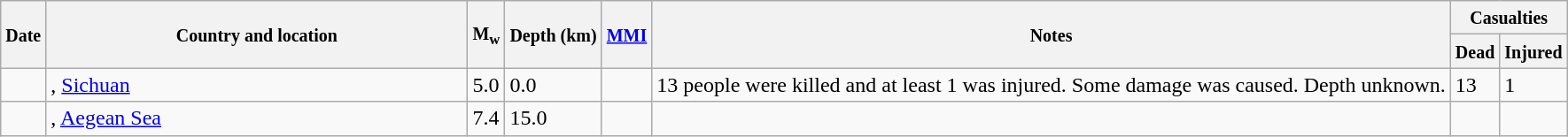<table class="wikitable sortable sort-under" style="border:1px black; margin-left:1em;">
<tr>
<th rowspan="2"><small>Date</small></th>
<th rowspan="2" style="width: 310px"><small>Country and location</small></th>
<th rowspan="2"><small>M<sub>w</sub></small></th>
<th rowspan="2"><small>Depth (km)</small></th>
<th rowspan="2"><small><a href='#'>MMI</a></small></th>
<th rowspan="2" class="unsortable"><small>Notes</small></th>
<th colspan="2"><small>Casualties</small></th>
</tr>
<tr>
<th><small>Dead</small></th>
<th><small>Injured</small></th>
</tr>
<tr>
<td></td>
<td>, <a href='#'>Sichuan</a></td>
<td>5.0</td>
<td>0.0</td>
<td></td>
<td>13 people were killed and at least 1 was injured. Some damage was caused. Depth unknown.</td>
<td>13</td>
<td>1</td>
</tr>
<tr>
<td></td>
<td>, <a href='#'>Aegean Sea</a></td>
<td>7.4</td>
<td>15.0</td>
<td></td>
<td></td>
<td></td>
<td></td>
</tr>
</table>
